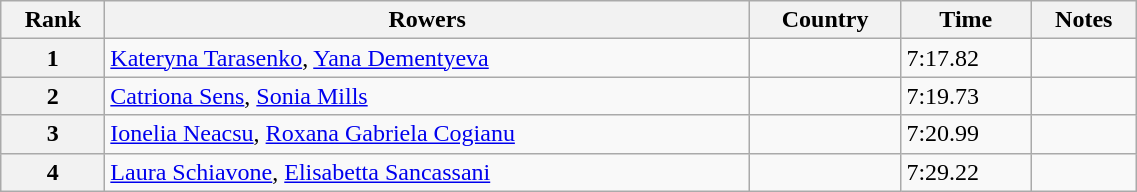<table class="wikitable sortable" width=60%>
<tr>
<th>Rank</th>
<th>Rowers</th>
<th>Country</th>
<th>Time</th>
<th>Notes</th>
</tr>
<tr>
<th>1</th>
<td><a href='#'>Kateryna Tarasenko</a>, <a href='#'>Yana Dementyeva</a></td>
<td></td>
<td>7:17.82</td>
<td></td>
</tr>
<tr>
<th>2</th>
<td><a href='#'>Catriona Sens</a>, <a href='#'>Sonia Mills</a></td>
<td></td>
<td>7:19.73</td>
<td></td>
</tr>
<tr>
<th>3</th>
<td><a href='#'>Ionelia Neacsu</a>, <a href='#'>Roxana Gabriela Cogianu</a></td>
<td></td>
<td>7:20.99</td>
<td></td>
</tr>
<tr>
<th>4</th>
<td><a href='#'>Laura Schiavone</a>, <a href='#'>Elisabetta Sancassani</a></td>
<td></td>
<td>7:29.22</td>
<td></td>
</tr>
</table>
